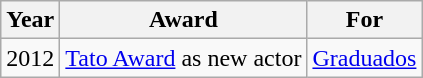<table class="wikitable">
<tr>
<th>Year</th>
<th>Award</th>
<th>For</th>
</tr>
<tr>
<td>2012</td>
<td><a href='#'>Tato Award</a> as new actor</td>
<td><a href='#'>Graduados</a></td>
</tr>
</table>
